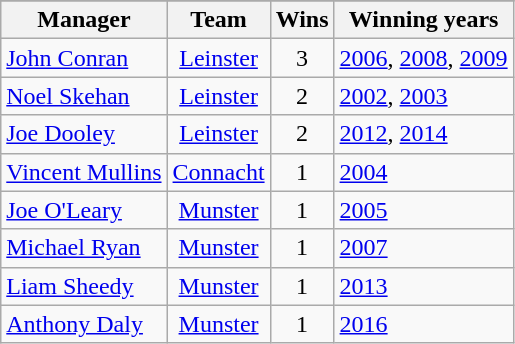<table class="wikitable">
<tr>
</tr>
<tr>
<th>Manager</th>
<th>Team</th>
<th>Wins</th>
<th>Winning years</th>
</tr>
<tr>
<td><a href='#'>John Conran</a></td>
<td style="text-align:center"><a href='#'>Leinster</a></td>
<td style="text-align:center;">3</td>
<td><a href='#'>2006</a>, <a href='#'>2008</a>, <a href='#'>2009</a></td>
</tr>
<tr>
<td><a href='#'>Noel Skehan</a></td>
<td style="text-align:center"><a href='#'>Leinster</a></td>
<td style="text-align:center;">2</td>
<td><a href='#'>2002</a>, <a href='#'>2003</a></td>
</tr>
<tr>
<td><a href='#'>Joe Dooley</a></td>
<td style="text-align:center"><a href='#'>Leinster</a></td>
<td style="text-align:center;">2</td>
<td><a href='#'>2012</a>, <a href='#'>2014</a></td>
</tr>
<tr>
<td><a href='#'>Vincent Mullins</a></td>
<td style="text-align:center"><a href='#'>Connacht</a></td>
<td style="text-align:center;">1</td>
<td><a href='#'>2004</a></td>
</tr>
<tr>
<td><a href='#'>Joe O'Leary</a></td>
<td style="text-align:center"><a href='#'>Munster</a></td>
<td style="text-align:center;">1</td>
<td><a href='#'>2005</a></td>
</tr>
<tr>
<td><a href='#'>Michael Ryan</a></td>
<td style="text-align:center"><a href='#'>Munster</a></td>
<td style="text-align:center;">1</td>
<td><a href='#'>2007</a></td>
</tr>
<tr>
<td><a href='#'>Liam Sheedy</a></td>
<td style="text-align:center"><a href='#'>Munster</a></td>
<td style="text-align:center;">1</td>
<td><a href='#'>2013</a></td>
</tr>
<tr>
<td><a href='#'>Anthony Daly</a></td>
<td style="text-align:center"><a href='#'>Munster</a></td>
<td style="text-align:center;">1</td>
<td><a href='#'>2016</a></td>
</tr>
</table>
